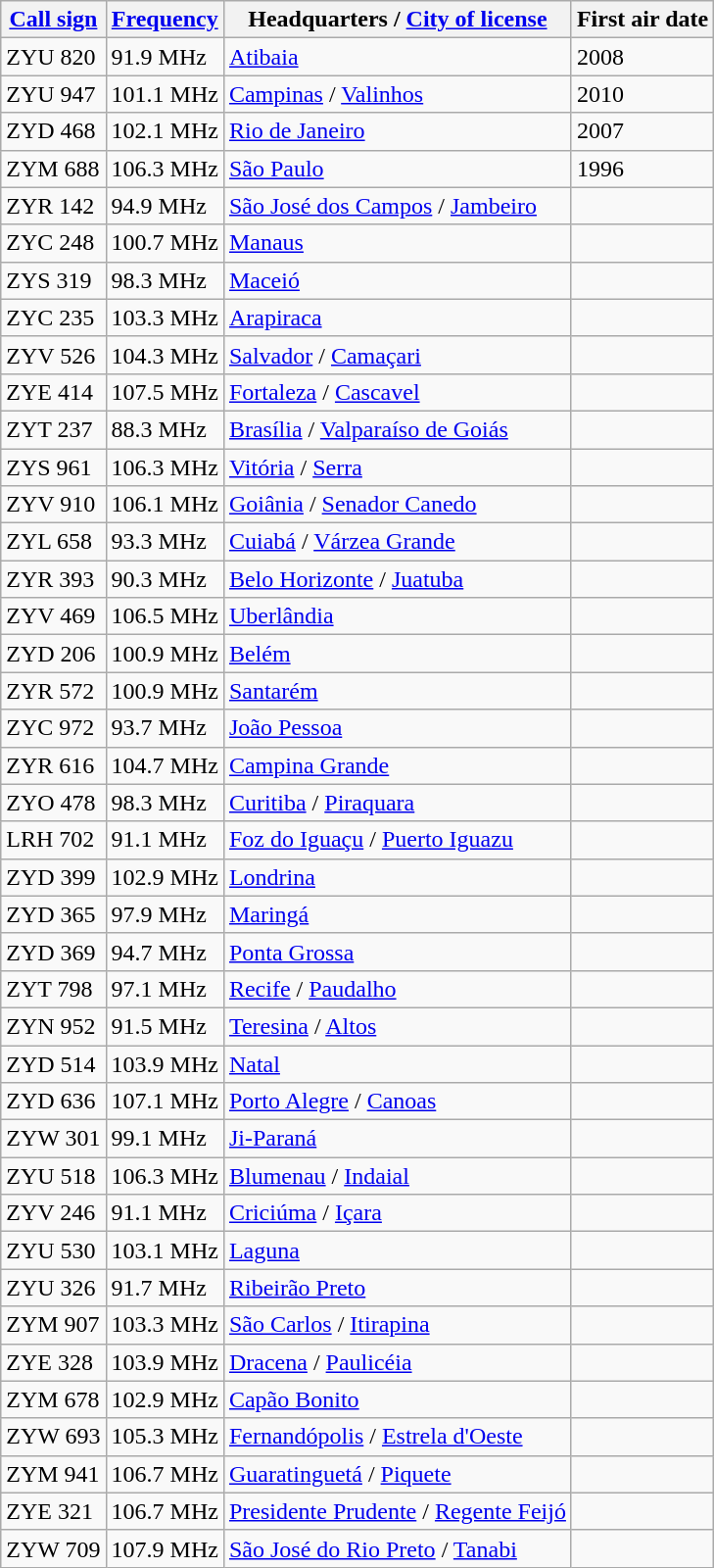<table class="wikitable sortable">
<tr>
<th><a href='#'>Call sign</a></th>
<th data-sort-type="number"><a href='#'>Frequency</a></th>
<th>Headquarters / <a href='#'>City of license</a></th>
<th>First air date</th>
</tr>
<tr>
<td>ZYU 820</td>
<td>91.9 MHz</td>
<td><a href='#'>Atibaia</a></td>
<td>2008</td>
</tr>
<tr>
<td>ZYU 947</td>
<td>101.1 MHz</td>
<td><a href='#'>Campinas</a> / <a href='#'>Valinhos</a></td>
<td>2010</td>
</tr>
<tr>
<td>ZYD 468</td>
<td>102.1 MHz</td>
<td><a href='#'>Rio de Janeiro</a></td>
<td>2007</td>
</tr>
<tr>
<td>ZYM 688</td>
<td>106.3 MHz</td>
<td><a href='#'>São Paulo</a></td>
<td>1996</td>
</tr>
<tr>
<td>ZYR 142</td>
<td>94.9 MHz</td>
<td><a href='#'>São José dos Campos</a> / <a href='#'>Jambeiro</a></td>
<td></td>
</tr>
<tr>
<td>ZYC 248</td>
<td>100.7 MHz</td>
<td><a href='#'>Manaus</a></td>
<td></td>
</tr>
<tr>
<td>ZYS 319</td>
<td>98.3 MHz</td>
<td><a href='#'>Maceió</a></td>
<td></td>
</tr>
<tr>
<td>ZYC 235</td>
<td>103.3 MHz</td>
<td><a href='#'>Arapiraca</a></td>
<td></td>
</tr>
<tr>
<td>ZYV 526</td>
<td>104.3 MHz</td>
<td><a href='#'>Salvador</a> / <a href='#'>Camaçari</a></td>
<td></td>
</tr>
<tr>
<td>ZYE 414</td>
<td>107.5 MHz</td>
<td><a href='#'>Fortaleza</a> / <a href='#'>Cascavel</a></td>
<td></td>
</tr>
<tr>
<td>ZYT 237</td>
<td>88.3 MHz</td>
<td><a href='#'>Brasília</a> / <a href='#'>Valparaíso de Goiás</a></td>
<td></td>
</tr>
<tr>
<td>ZYS 961</td>
<td>106.3 MHz</td>
<td><a href='#'>Vitória</a> / <a href='#'>Serra</a></td>
<td></td>
</tr>
<tr>
<td>ZYV 910</td>
<td>106.1 MHz</td>
<td><a href='#'>Goiânia</a> / <a href='#'>Senador Canedo</a></td>
<td></td>
</tr>
<tr>
<td>ZYL 658</td>
<td>93.3 MHz</td>
<td><a href='#'>Cuiabá</a> / <a href='#'>Várzea Grande</a></td>
<td></td>
</tr>
<tr>
<td>ZYR 393</td>
<td>90.3 MHz</td>
<td><a href='#'>Belo Horizonte</a> / <a href='#'>Juatuba</a></td>
<td></td>
</tr>
<tr>
<td>ZYV 469</td>
<td>106.5 MHz</td>
<td><a href='#'>Uberlândia</a></td>
<td></td>
</tr>
<tr>
<td>ZYD 206</td>
<td>100.9 MHz</td>
<td><a href='#'>Belém</a></td>
<td></td>
</tr>
<tr>
<td>ZYR 572</td>
<td>100.9 MHz</td>
<td><a href='#'>Santarém</a></td>
<td></td>
</tr>
<tr>
<td>ZYC 972</td>
<td>93.7 MHz</td>
<td><a href='#'>João Pessoa</a></td>
<td></td>
</tr>
<tr>
<td>ZYR 616</td>
<td>104.7 MHz</td>
<td><a href='#'>Campina Grande</a></td>
<td></td>
</tr>
<tr>
<td>ZYO 478</td>
<td>98.3 MHz</td>
<td><a href='#'>Curitiba</a> / <a href='#'>Piraquara</a></td>
<td></td>
</tr>
<tr>
<td>LRH 702</td>
<td>91.1 MHz</td>
<td><a href='#'>Foz do Iguaçu</a> / <a href='#'>Puerto Iguazu</a></td>
<td></td>
</tr>
<tr>
<td>ZYD 399</td>
<td>102.9 MHz</td>
<td><a href='#'>Londrina</a></td>
<td></td>
</tr>
<tr>
<td>ZYD 365</td>
<td>97.9 MHz</td>
<td><a href='#'>Maringá</a></td>
<td></td>
</tr>
<tr>
<td>ZYD 369</td>
<td>94.7 MHz</td>
<td><a href='#'>Ponta Grossa</a></td>
<td></td>
</tr>
<tr>
<td>ZYT 798</td>
<td>97.1 MHz</td>
<td><a href='#'>Recife</a> / <a href='#'>Paudalho</a></td>
<td></td>
</tr>
<tr>
<td>ZYN 952</td>
<td>91.5 MHz</td>
<td><a href='#'>Teresina</a> / <a href='#'>Altos</a></td>
<td></td>
</tr>
<tr>
<td>ZYD 514</td>
<td>103.9 MHz</td>
<td><a href='#'>Natal</a></td>
<td></td>
</tr>
<tr>
<td>ZYD 636</td>
<td>107.1 MHz</td>
<td><a href='#'>Porto Alegre</a> / <a href='#'>Canoas</a></td>
<td></td>
</tr>
<tr>
<td>ZYW 301</td>
<td>99.1 MHz</td>
<td><a href='#'>Ji-Paraná</a></td>
<td></td>
</tr>
<tr>
<td>ZYU 518</td>
<td>106.3 MHz</td>
<td><a href='#'>Blumenau</a> / <a href='#'>Indaial</a></td>
<td></td>
</tr>
<tr>
<td>ZYV 246</td>
<td>91.1 MHz</td>
<td><a href='#'>Criciúma</a> / <a href='#'>Içara</a></td>
<td></td>
</tr>
<tr>
<td>ZYU 530</td>
<td>103.1 MHz</td>
<td><a href='#'>Laguna</a></td>
<td></td>
</tr>
<tr>
<td>ZYU 326</td>
<td>91.7 MHz</td>
<td><a href='#'>Ribeirão Preto</a></td>
<td></td>
</tr>
<tr>
<td>ZYM 907</td>
<td>103.3 MHz</td>
<td><a href='#'>São Carlos</a> / <a href='#'>Itirapina</a></td>
<td></td>
</tr>
<tr>
<td>ZYE 328</td>
<td>103.9 MHz</td>
<td><a href='#'>Dracena</a> / <a href='#'>Paulicéia</a></td>
<td></td>
</tr>
<tr>
<td>ZYM 678</td>
<td>102.9 MHz</td>
<td><a href='#'>Capão Bonito</a></td>
<td></td>
</tr>
<tr>
<td>ZYW 693</td>
<td>105.3 MHz</td>
<td><a href='#'>Fernandópolis</a> / <a href='#'>Estrela d'Oeste</a></td>
<td></td>
</tr>
<tr>
<td>ZYM 941</td>
<td>106.7 MHz</td>
<td><a href='#'>Guaratinguetá</a> / <a href='#'>Piquete</a></td>
<td></td>
</tr>
<tr>
<td>ZYE 321</td>
<td>106.7 MHz</td>
<td><a href='#'>Presidente Prudente</a> / <a href='#'>Regente Feijó</a></td>
<td></td>
</tr>
<tr>
<td>ZYW 709</td>
<td>107.9 MHz</td>
<td><a href='#'>São José do Rio Preto</a> / <a href='#'>Tanabi</a></td>
<td></td>
</tr>
</table>
